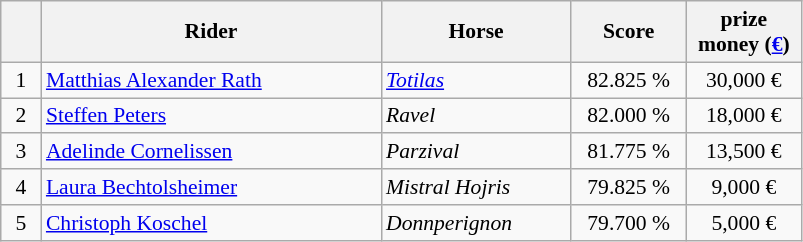<table class="wikitable" style="font-size: 90%">
<tr>
<th width=20></th>
<th width=220>Rider</th>
<th width=120>Horse</th>
<th width=70>Score</th>
<th width=70>prize<br>money (<a href='#'>€</a>)</th>
</tr>
<tr>
<td align=center>1</td>
<td> <a href='#'>Matthias Alexander Rath</a></td>
<td><em><a href='#'>Totilas</a></em></td>
<td align=center>82.825 %</td>
<td align=center>30,000 €</td>
</tr>
<tr>
<td align=center>2</td>
<td> <a href='#'>Steffen Peters</a></td>
<td><em>Ravel</em></td>
<td align=center>82.000 %</td>
<td align=center>18,000 €</td>
</tr>
<tr>
<td align=center>3</td>
<td> <a href='#'>Adelinde Cornelissen</a></td>
<td><em>Parzival</em></td>
<td align=center>81.775 %</td>
<td align=center>13,500 €</td>
</tr>
<tr>
<td align=center>4</td>
<td> <a href='#'>Laura Bechtolsheimer</a></td>
<td><em>Mistral Hojris</em></td>
<td align=center>79.825 %</td>
<td align=center>9,000 €</td>
</tr>
<tr>
<td align=center>5</td>
<td> <a href='#'>Christoph Koschel</a></td>
<td><em>Donnperignon</em></td>
<td align=center>79.700 %</td>
<td align=center>5,000 €</td>
</tr>
</table>
